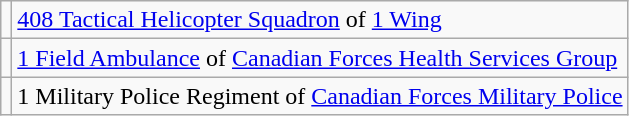<table class=wikitable>
<tr>
<td style="vertical-align:top;line-height: 5px"></td>
<td><a href='#'>408 Tactical Helicopter Squadron</a> of <a href='#'>1 Wing</a></td>
</tr>
<tr>
<td style="vertical-align:top;line-height: 5px"></td>
<td><a href='#'>1 Field Ambulance</a> of <a href='#'>Canadian Forces Health Services Group</a></td>
</tr>
<tr>
<td style="vertical-align:top;line-height: 5px"></td>
<td>1 Military Police Regiment of <a href='#'>Canadian Forces Military Police</a></td>
</tr>
</table>
